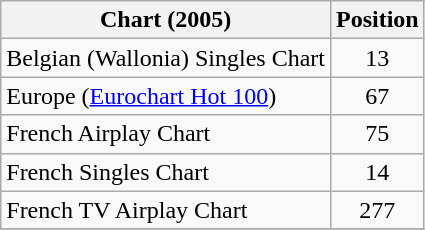<table class="wikitable sortable">
<tr>
<th>Chart (2005)</th>
<th>Position</th>
</tr>
<tr>
<td>Belgian (Wallonia) Singles Chart</td>
<td align="center">13</td>
</tr>
<tr>
<td>Europe (<a href='#'>Eurochart Hot 100</a>)</td>
<td align="center">67</td>
</tr>
<tr>
<td>French Airplay Chart</td>
<td align="center">75</td>
</tr>
<tr>
<td>French Singles Chart</td>
<td align="center">14</td>
</tr>
<tr>
<td>French TV Airplay Chart</td>
<td align="center">277</td>
</tr>
<tr>
</tr>
</table>
